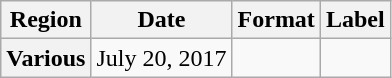<table class="wikitable plainrowheaders">
<tr>
<th scope="col">Region</th>
<th scope="col">Date</th>
<th scope="col">Format</th>
<th scope="col">Label</th>
</tr>
<tr>
<th scope="row">Various</th>
<td>July 20, 2017</td>
<td></td>
<td></td>
</tr>
</table>
